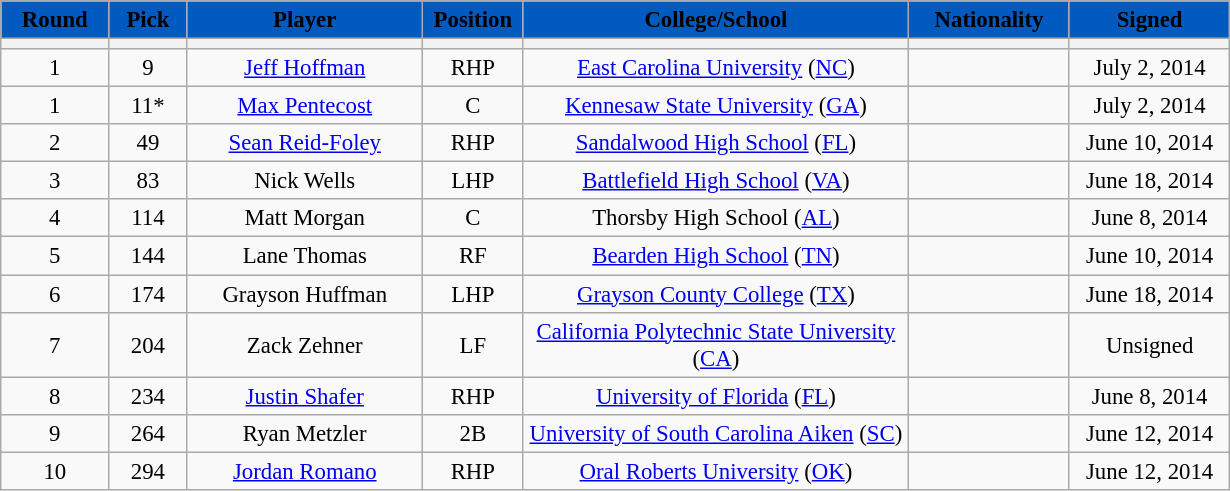<table class="wikitable" style="font-size: 95%; text-align: center;">
<tr>
<th style="background:#005ac0;" color:white;"><span>Round</span></th>
<th style="background:#005ac0;" color:white;"><span>Pick</span></th>
<th style="background:#005ac0;" color:white;"><span>Player</span></th>
<th style="background:#005ac0;" color:white;"><span>Position</span></th>
<th style="background:#005ac0;" color:white;"><span>College/School</span></th>
<th style="background:#005ac0;" color:white;"><span>Nationality</span></th>
<th style="background:#005ac0;" color:white;"><span>Signed</span></th>
</tr>
<tr>
<th width="65"></th>
<th width="45"></th>
<th style="width:150px;"></th>
<th width="60"></th>
<th style="width:250px;"></th>
<th style="width:100px;"></th>
<th style="width:100px;"></th>
</tr>
<tr>
<td>1</td>
<td>9</td>
<td><a href='#'>Jeff Hoffman</a></td>
<td>RHP</td>
<td><a href='#'>East Carolina University</a> (<a href='#'>NC</a>)</td>
<td></td>
<td>July 2, 2014</td>
</tr>
<tr>
<td>1</td>
<td>11*</td>
<td><a href='#'>Max Pentecost</a></td>
<td>C</td>
<td><a href='#'>Kennesaw State University</a> (<a href='#'>GA</a>)</td>
<td></td>
<td>July 2, 2014</td>
</tr>
<tr>
<td>2</td>
<td>49</td>
<td><a href='#'>Sean Reid-Foley</a></td>
<td>RHP</td>
<td><a href='#'>Sandalwood High School</a> (<a href='#'>FL</a>)</td>
<td></td>
<td>June 10, 2014</td>
</tr>
<tr>
<td>3</td>
<td>83</td>
<td>Nick Wells</td>
<td>LHP</td>
<td><a href='#'>Battlefield High School</a> (<a href='#'>VA</a>)</td>
<td></td>
<td>June 18, 2014</td>
</tr>
<tr>
<td>4</td>
<td>114</td>
<td>Matt Morgan</td>
<td>C</td>
<td>Thorsby High School (<a href='#'>AL</a>)</td>
<td></td>
<td>June 8, 2014</td>
</tr>
<tr>
<td>5</td>
<td>144</td>
<td>Lane Thomas</td>
<td>RF</td>
<td><a href='#'>Bearden High School</a> (<a href='#'>TN</a>)</td>
<td></td>
<td>June 10, 2014</td>
</tr>
<tr>
<td>6</td>
<td>174</td>
<td>Grayson Huffman</td>
<td>LHP</td>
<td><a href='#'>Grayson County College</a> (<a href='#'>TX</a>)</td>
<td></td>
<td>June 18, 2014</td>
</tr>
<tr>
<td>7</td>
<td>204</td>
<td>Zack Zehner</td>
<td>LF</td>
<td><a href='#'>California Polytechnic State University</a> (<a href='#'>CA</a>)</td>
<td></td>
<td>Unsigned</td>
</tr>
<tr>
<td>8</td>
<td>234</td>
<td><a href='#'>Justin Shafer</a></td>
<td>RHP</td>
<td><a href='#'>University of Florida</a> (<a href='#'>FL</a>)</td>
<td></td>
<td>June 8, 2014</td>
</tr>
<tr>
<td>9</td>
<td>264</td>
<td>Ryan Metzler</td>
<td>2B</td>
<td><a href='#'>University of South Carolina Aiken</a> (<a href='#'>SC</a>)</td>
<td></td>
<td>June 12, 2014</td>
</tr>
<tr>
<td>10</td>
<td>294</td>
<td><a href='#'>Jordan Romano</a></td>
<td>RHP</td>
<td><a href='#'>Oral Roberts University</a> (<a href='#'>OK</a>)</td>
<td></td>
<td>June 12, 2014</td>
</tr>
</table>
